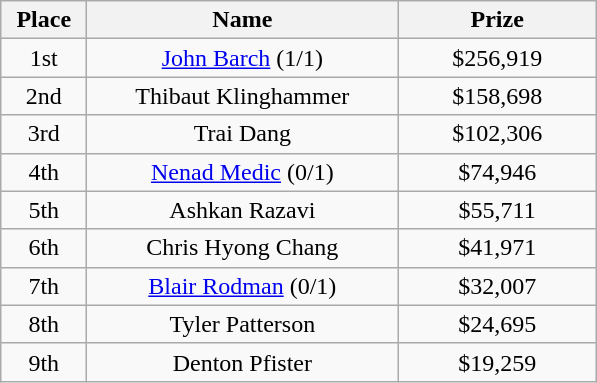<table class="wikitable">
<tr>
<th width="50">Place</th>
<th width="200">Name</th>
<th width="125">Prize</th>
</tr>
<tr>
<td align = "center">1st</td>
<td align = "center"><a href='#'>John Barch</a> (1/1)</td>
<td align = "center">$256,919</td>
</tr>
<tr>
<td align = "center">2nd</td>
<td align = "center">Thibaut Klinghammer</td>
<td align = "center">$158,698</td>
</tr>
<tr>
<td align = "center">3rd</td>
<td align = "center">Trai Dang</td>
<td align = "center">$102,306</td>
</tr>
<tr>
<td align = "center">4th</td>
<td align = "center"><a href='#'>Nenad Medic</a> (0/1)</td>
<td align = "center">$74,946</td>
</tr>
<tr>
<td align = "center">5th</td>
<td align = "center">Ashkan Razavi</td>
<td align = "center">$55,711</td>
</tr>
<tr>
<td align = "center">6th</td>
<td align = "center">Chris Hyong Chang</td>
<td align = "center">$41,971</td>
</tr>
<tr>
<td align = "center">7th</td>
<td align = "center"><a href='#'>Blair Rodman</a> (0/1)</td>
<td align = "center">$32,007</td>
</tr>
<tr>
<td align = "center">8th</td>
<td align = "center">Tyler Patterson</td>
<td align = "center">$24,695</td>
</tr>
<tr>
<td align = "center">9th</td>
<td align = "center">Denton Pfister</td>
<td align = "center">$19,259</td>
</tr>
</table>
